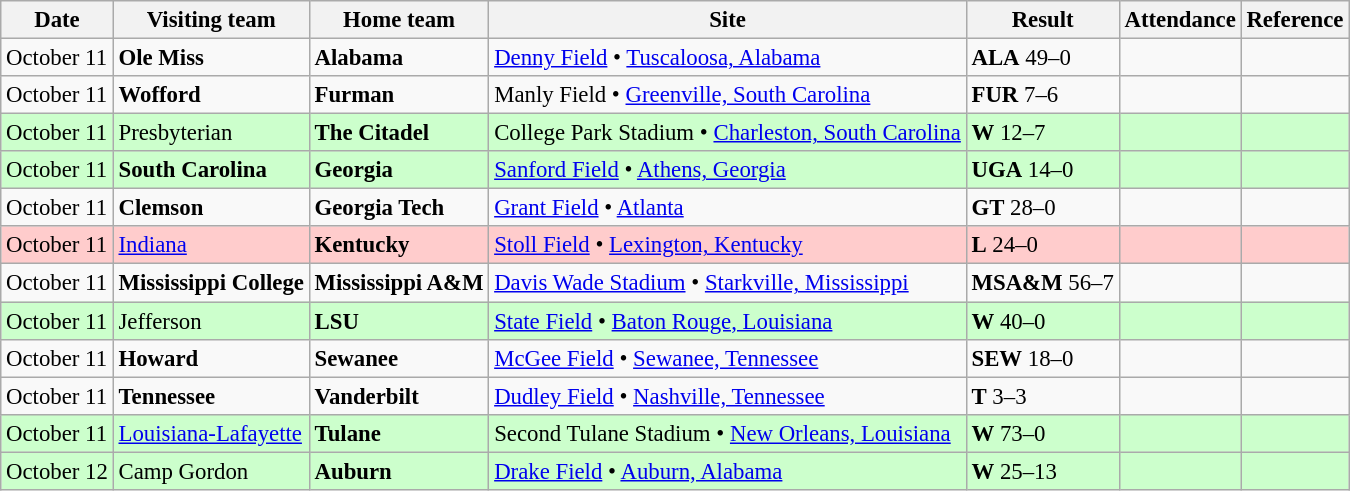<table class="wikitable" style="font-size:95%;">
<tr>
<th>Date</th>
<th>Visiting team</th>
<th>Home team</th>
<th>Site</th>
<th>Result</th>
<th>Attendance</th>
<th class="unsortable">Reference</th>
</tr>
<tr bgcolor=>
<td>October 11</td>
<td><strong>Ole Miss</strong></td>
<td><strong>Alabama</strong></td>
<td><a href='#'>Denny Field</a> • <a href='#'>Tuscaloosa, Alabama</a></td>
<td><strong>ALA</strong> 49–0</td>
<td></td>
<td></td>
</tr>
<tr bgcolor=>
<td>October 11</td>
<td><strong>Wofford</strong></td>
<td><strong>Furman</strong></td>
<td>Manly Field • <a href='#'>Greenville, South Carolina</a></td>
<td><strong>FUR</strong> 7–6</td>
<td></td>
<td></td>
</tr>
<tr bgcolor=ccffcc>
<td>October 11</td>
<td>Presbyterian</td>
<td><strong>The Citadel</strong></td>
<td>College Park Stadium • <a href='#'>Charleston, South Carolina</a></td>
<td><strong>W</strong> 12–7</td>
<td></td>
<td></td>
</tr>
<tr bgcolor=ccffcc>
<td>October 11</td>
<td><strong>South Carolina</strong></td>
<td><strong>Georgia</strong></td>
<td><a href='#'>Sanford Field</a> • <a href='#'>Athens, Georgia</a></td>
<td><strong>UGA</strong> 14–0</td>
<td></td>
<td></td>
</tr>
<tr bgcolor=>
<td>October 11</td>
<td><strong>Clemson</strong></td>
<td><strong>Georgia Tech</strong></td>
<td><a href='#'>Grant Field</a> • <a href='#'>Atlanta</a></td>
<td><strong>GT</strong> 28–0</td>
<td></td>
<td></td>
</tr>
<tr bgcolor=ffcccc>
<td>October 11</td>
<td><a href='#'>Indiana</a></td>
<td><strong>Kentucky</strong></td>
<td><a href='#'>Stoll Field</a> • <a href='#'>Lexington, Kentucky</a></td>
<td><strong>L</strong> 24–0</td>
<td></td>
<td></td>
</tr>
<tr bgcolor=>
<td>October 11</td>
<td><strong>Mississippi College</strong></td>
<td><strong>Mississippi A&M</strong></td>
<td><a href='#'>Davis Wade Stadium</a> • <a href='#'>Starkville, Mississippi</a></td>
<td><strong>MSA&M</strong> 56–7</td>
<td></td>
<td></td>
</tr>
<tr bgcolor =ccffcc>
<td>October 11</td>
<td>Jefferson</td>
<td><strong>LSU</strong></td>
<td><a href='#'>State Field</a> • <a href='#'>Baton Rouge, Louisiana</a></td>
<td><strong>W</strong> 40–0</td>
<td></td>
<td></td>
</tr>
<tr bgcolor=>
<td>October 11</td>
<td><strong>Howard</strong></td>
<td><strong>Sewanee</strong></td>
<td><a href='#'>McGee Field</a> • <a href='#'>Sewanee, Tennessee</a></td>
<td><strong>SEW</strong> 18–0</td>
<td></td>
<td></td>
</tr>
<tr bgcolor=>
<td>October 11</td>
<td><strong>Tennessee</strong></td>
<td><strong>Vanderbilt</strong></td>
<td><a href='#'>Dudley Field</a> • <a href='#'>Nashville, Tennessee</a></td>
<td><strong>T</strong> 3–3</td>
<td></td>
<td></td>
</tr>
<tr bgcolor=ccffcc>
<td>October 11</td>
<td><a href='#'>Louisiana-Lafayette</a></td>
<td><strong>Tulane</strong></td>
<td>Second Tulane Stadium • <a href='#'>New Orleans, Louisiana</a></td>
<td><strong>W</strong> 73–0</td>
<td></td>
<td></td>
</tr>
<tr bgcolor=ccffcc>
<td>October 12</td>
<td>Camp Gordon</td>
<td><strong>Auburn</strong></td>
<td><a href='#'>Drake Field</a> • <a href='#'>Auburn, Alabama</a></td>
<td><strong>W</strong> 25–13</td>
<td></td>
<td></td>
</tr>
</table>
